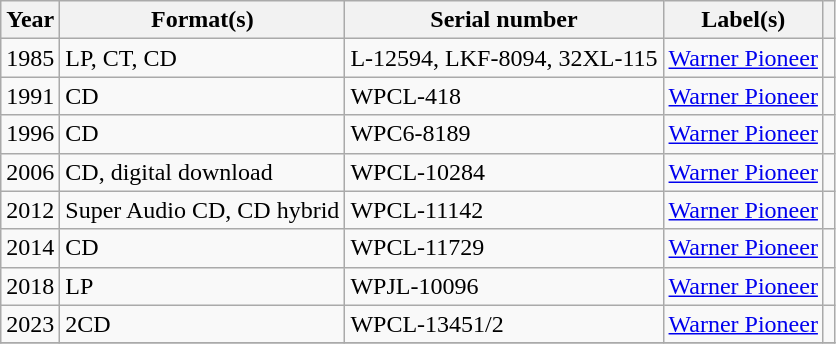<table class="wikitable sortable plainrowheaders">
<tr>
<th scope="col">Year</th>
<th scope="col">Format(s)</th>
<th scope="col">Serial number</th>
<th scope="col">Label(s)</th>
<th scope="col"></th>
</tr>
<tr>
<td>1985</td>
<td>LP, CT, CD</td>
<td>L-12594, LKF-8094, 32XL-115</td>
<td><a href='#'>Warner Pioneer</a></td>
<td></td>
</tr>
<tr>
<td>1991</td>
<td>CD</td>
<td>WPCL-418</td>
<td><a href='#'>Warner Pioneer</a></td>
<td></td>
</tr>
<tr>
<td>1996</td>
<td>CD</td>
<td>WPC6-8189</td>
<td><a href='#'>Warner Pioneer</a></td>
<td></td>
</tr>
<tr>
<td>2006</td>
<td>CD, digital download</td>
<td>WPCL-10284</td>
<td><a href='#'>Warner Pioneer</a></td>
<td></td>
</tr>
<tr>
<td>2012</td>
<td>Super Audio CD, CD hybrid</td>
<td>WPCL-11142</td>
<td><a href='#'>Warner Pioneer</a></td>
<td></td>
</tr>
<tr>
<td>2014</td>
<td>CD</td>
<td>WPCL-11729</td>
<td><a href='#'>Warner Pioneer</a></td>
<td></td>
</tr>
<tr>
<td>2018</td>
<td>LP</td>
<td>WPJL-10096</td>
<td><a href='#'>Warner Pioneer</a></td>
<td></td>
</tr>
<tr>
<td>2023</td>
<td>2CD</td>
<td>WPCL-13451/2</td>
<td><a href='#'>Warner Pioneer</a></td>
<td></td>
</tr>
<tr>
</tr>
</table>
